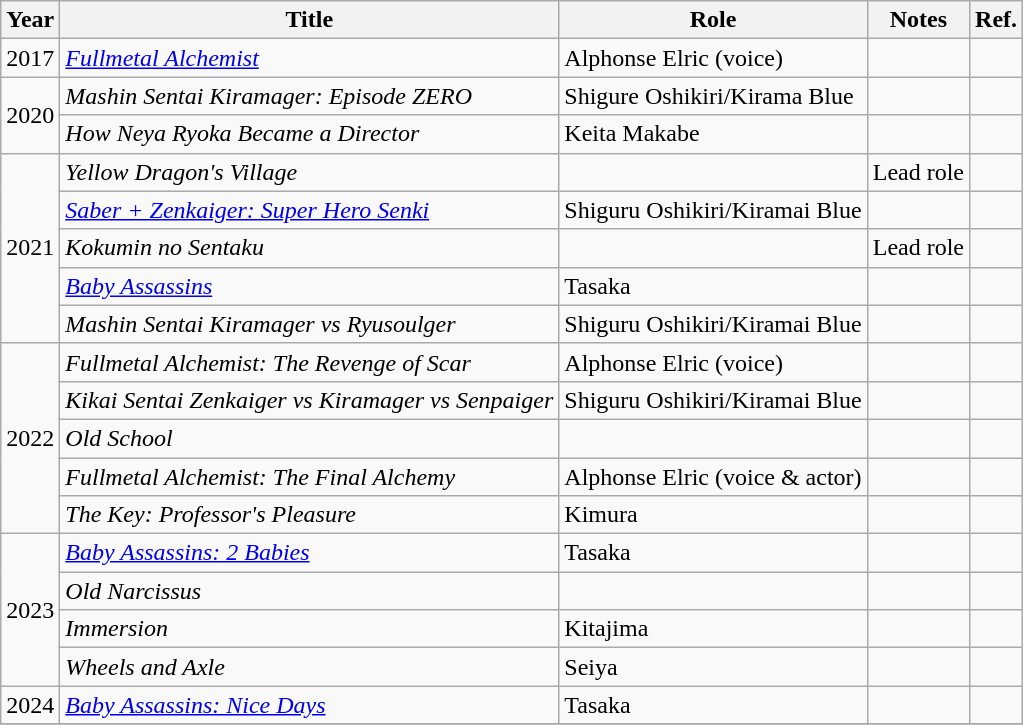<table class="wikitable">
<tr>
<th>Year</th>
<th>Title</th>
<th>Role</th>
<th>Notes</th>
<th>Ref.</th>
</tr>
<tr>
<td rowspan="1">2017</td>
<td><em><a href='#'>Fullmetal Alchemist</a></em></td>
<td>Alphonse Elric (voice)</td>
<td></td>
<td></td>
</tr>
<tr>
<td rowspan="2">2020</td>
<td><em>Mashin Sentai Kiramager: Episode ZERO</em></td>
<td>Shigure Oshikiri/Kirama Blue</td>
<td></td>
<td></td>
</tr>
<tr>
<td><em>How Neya Ryoka Became a Director</em></td>
<td>Keita Makabe</td>
<td></td>
<td></td>
</tr>
<tr>
<td rowspan="5">2021</td>
<td><em>Yellow Dragon's Village</em></td>
<td></td>
<td>Lead role</td>
<td></td>
</tr>
<tr>
<td><em><a href='#'>Saber + Zenkaiger: Super Hero Senki</a></em></td>
<td>Shiguru Oshikiri/Kiramai Blue</td>
<td></td>
<td></td>
</tr>
<tr>
<td><em>Kokumin no Sentaku</em></td>
<td></td>
<td>Lead role</td>
<td></td>
</tr>
<tr>
<td><em><a href='#'>Baby Assassins</a></em></td>
<td>Tasaka</td>
<td></td>
<td></td>
</tr>
<tr>
<td><em>Mashin Sentai Kiramager vs Ryusoulger</em></td>
<td>Shiguru Oshikiri/Kiramai Blue</td>
<td></td>
<td></td>
</tr>
<tr>
<td rowspan="5">2022</td>
<td><em>Fullmetal Alchemist: The Revenge of Scar</em></td>
<td>Alphonse Elric (voice)</td>
<td></td>
<td></td>
</tr>
<tr>
<td><em>Kikai Sentai Zenkaiger vs Kiramager vs Senpaiger</em></td>
<td>Shiguru Oshikiri/Kiramai Blue</td>
<td></td>
<td></td>
</tr>
<tr>
<td><em>Old School</em></td>
<td></td>
<td></td>
<td></td>
</tr>
<tr>
<td><em>Fullmetal Alchemist: The Final Alchemy</em></td>
<td>Alphonse Elric (voice & actor)</td>
<td></td>
<td></td>
</tr>
<tr>
<td><em>The Key: Professor's Pleasure</em></td>
<td>Kimura</td>
<td></td>
<td></td>
</tr>
<tr>
<td rowspan=4>2023</td>
<td><em><a href='#'>Baby Assassins: 2 Babies</a></em></td>
<td>Tasaka</td>
<td></td>
<td></td>
</tr>
<tr>
<td><em>Old Narcissus</em></td>
<td></td>
<td></td>
<td></td>
</tr>
<tr>
<td><em>Immersion</em></td>
<td>Kitajima</td>
<td></td>
<td></td>
</tr>
<tr>
<td><em>Wheels and Axle</em></td>
<td>Seiya</td>
<td></td>
<td></td>
</tr>
<tr>
<td>2024</td>
<td><em><a href='#'>Baby Assassins: Nice Days</a></em></td>
<td>Tasaka</td>
<td></td>
<td></td>
</tr>
<tr>
</tr>
</table>
